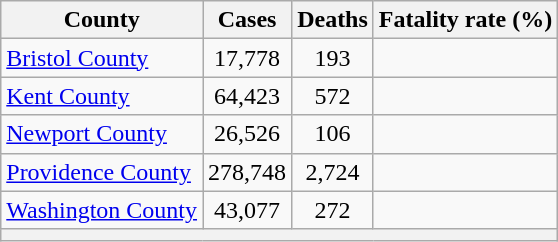<table class="wikitable sortable" style="text-align:center">
<tr>
<th>County</th>
<th>Cases</th>
<th>Deaths</th>
<th>Fatality rate (%)</th>
</tr>
<tr>
<td align="left"><a href='#'>Bristol County</a></td>
<td>17,778</td>
<td>193</td>
<td></td>
</tr>
<tr>
<td align="left"><a href='#'>Kent County</a></td>
<td>64,423</td>
<td>572</td>
<td></td>
</tr>
<tr>
<td align="left"><a href='#'>Newport County</a></td>
<td>26,526</td>
<td>106</td>
<td></td>
</tr>
<tr>
<td align="left"><a href='#'>Providence County</a></td>
<td>278,748</td>
<td>2,724</td>
<td></td>
</tr>
<tr>
<td align="left"><a href='#'>Washington County</a></td>
<td>43,077</td>
<td>272</td>
<td></td>
</tr>
<tr>
<th colspan="4"></th>
</tr>
</table>
